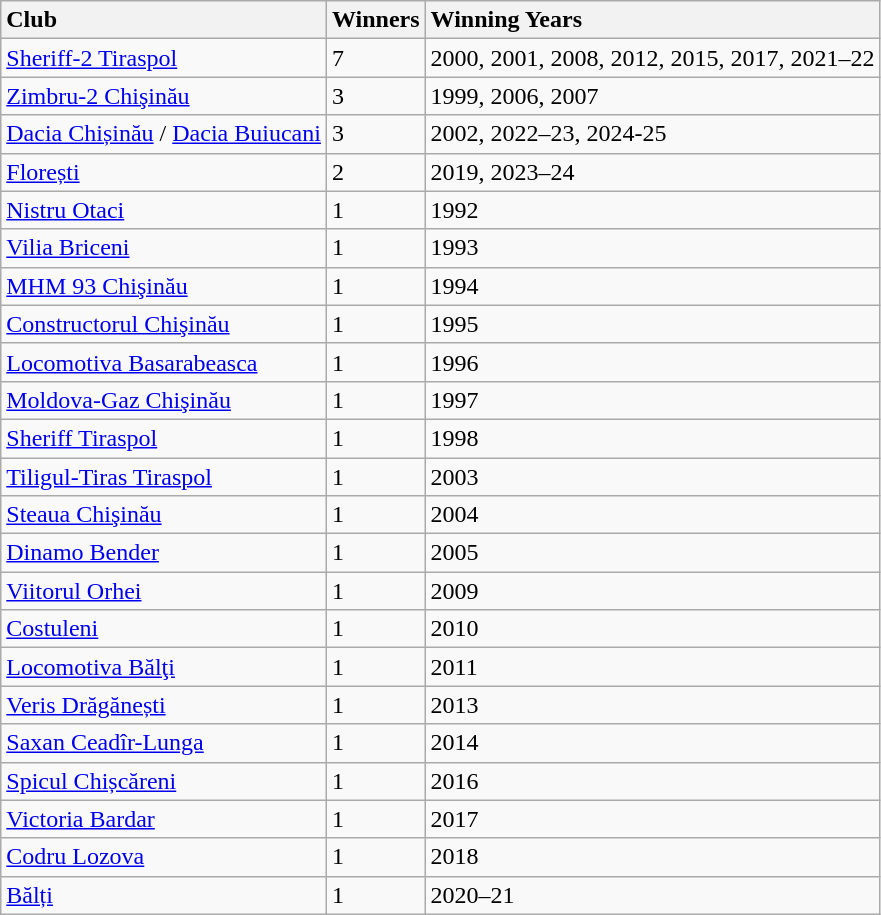<table class=wikitable>
<tr>
<th style="text-align:left">Club</th>
<th style="text-align:left">Winners</th>
<th style="text-align:left">Winning Years</th>
</tr>
<tr>
<td><a href='#'>Sheriff-2 Tiraspol</a></td>
<td>7</td>
<td>2000, 2001, 2008, 2012, 2015, 2017, 2021–22</td>
</tr>
<tr>
<td><a href='#'>Zimbru-2 Chişinău</a></td>
<td>3</td>
<td>1999, 2006, 2007</td>
</tr>
<tr>
<td><a href='#'>Dacia Chișinău</a> / <a href='#'>Dacia Buiucani</a></td>
<td>3</td>
<td>2002, 2022–23, 2024-25</td>
</tr>
<tr>
<td><a href='#'>Florești</a></td>
<td>2</td>
<td>2019, 2023–24</td>
</tr>
<tr>
<td><a href='#'>Nistru Otaci</a></td>
<td>1</td>
<td>1992</td>
</tr>
<tr>
<td><a href='#'>Vilia Briceni</a></td>
<td>1</td>
<td>1993</td>
</tr>
<tr>
<td><a href='#'>MHM 93 Chişinău</a></td>
<td>1</td>
<td>1994</td>
</tr>
<tr>
<td><a href='#'>Constructorul Chişinău</a></td>
<td>1</td>
<td>1995</td>
</tr>
<tr>
<td><a href='#'>Locomotiva Basarabeasca</a></td>
<td>1</td>
<td>1996</td>
</tr>
<tr>
<td><a href='#'>Moldova-Gaz Chişinău</a></td>
<td>1</td>
<td>1997</td>
</tr>
<tr>
<td><a href='#'>Sheriff Tiraspol</a></td>
<td>1</td>
<td>1998</td>
</tr>
<tr>
<td><a href='#'>Tiligul-Tiras Tiraspol</a></td>
<td>1</td>
<td>2003</td>
</tr>
<tr>
<td><a href='#'>Steaua Chişinău</a></td>
<td>1</td>
<td>2004</td>
</tr>
<tr>
<td><a href='#'>Dinamo Bender</a></td>
<td>1</td>
<td>2005</td>
</tr>
<tr>
<td><a href='#'>Viitorul Orhei</a></td>
<td>1</td>
<td>2009</td>
</tr>
<tr>
<td><a href='#'>Costuleni</a></td>
<td>1</td>
<td>2010</td>
</tr>
<tr>
<td><a href='#'>Locomotiva Bălţi</a></td>
<td>1</td>
<td>2011</td>
</tr>
<tr>
<td><a href='#'>Veris Drăgănești</a></td>
<td>1</td>
<td>2013</td>
</tr>
<tr>
<td><a href='#'>Saxan Ceadîr-Lunga</a></td>
<td>1</td>
<td>2014</td>
</tr>
<tr>
<td><a href='#'>Spicul Chișcăreni</a></td>
<td>1</td>
<td>2016</td>
</tr>
<tr>
<td><a href='#'>Victoria Bardar</a></td>
<td>1</td>
<td>2017</td>
</tr>
<tr>
<td><a href='#'>Codru Lozova</a></td>
<td>1</td>
<td>2018</td>
</tr>
<tr>
<td><a href='#'>Bălți</a></td>
<td>1</td>
<td>2020–21</td>
</tr>
</table>
